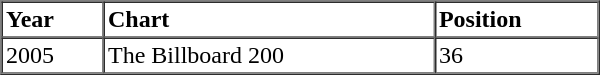<table border=1 cellspacing=0 cellpadding=2 width="400px">
<tr>
<th align="left">Year</th>
<th align="left">Chart</th>
<th align="left">Position</th>
</tr>
<tr>
<td align="left">2005</td>
<td align="left">The Billboard 200</td>
<td align="left">36</td>
</tr>
<tr>
</tr>
</table>
